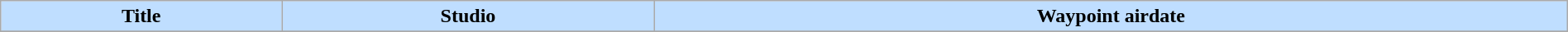<table class="wikitable plainrowheaders" width="100%" style="margin-right: 0;">
<tr>
<th style="background-color: #bfdeff; color:#000000;">Title</th>
<th style="background-color: #bfdeff; color:#000000;">Studio</th>
<th style="background-color: #bfdeff; color:#000000;">Waypoint airdate</th>
</tr>
<tr>
</tr>
</table>
